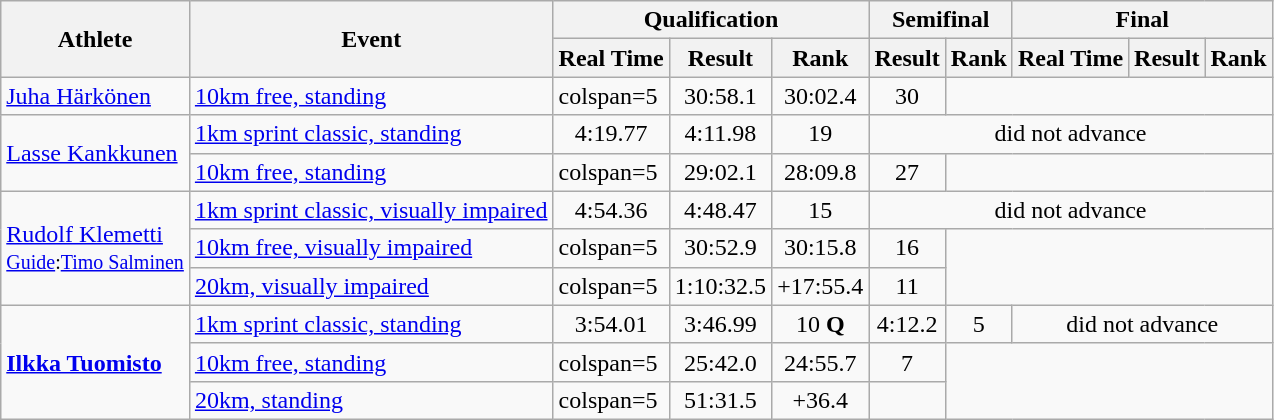<table class="wikitable" style="font-size:100%">
<tr>
<th rowspan="2">Athlete</th>
<th rowspan="2">Event</th>
<th colspan="3">Qualification</th>
<th colspan="2">Semifinal</th>
<th colspan="3">Final</th>
</tr>
<tr>
<th>Real Time</th>
<th>Result</th>
<th>Rank</th>
<th>Result</th>
<th>Rank</th>
<th>Real Time</th>
<th>Result</th>
<th>Rank</th>
</tr>
<tr>
<td><a href='#'>Juha Härkönen</a></td>
<td><a href='#'>10km free, standing</a></td>
<td>colspan=5 </td>
<td align="center">30:58.1</td>
<td align="center">30:02.4</td>
<td align="center">30</td>
</tr>
<tr>
<td rowspan=2><a href='#'>Lasse Kankkunen</a></td>
<td><a href='#'>1km sprint classic, standing</a></td>
<td align="center">4:19.77</td>
<td align="center">4:11.98</td>
<td align="center">19</td>
<td align="center" colspan=5>did not advance</td>
</tr>
<tr>
<td><a href='#'>10km free, standing</a></td>
<td>colspan=5 </td>
<td align="center">29:02.1</td>
<td align="center">28:09.8</td>
<td align="center">27</td>
</tr>
<tr>
<td rowspan=3><a href='#'>Rudolf Klemetti</a><br><small><a href='#'>Guide</a>:<a href='#'>Timo Salminen</a> </small></td>
<td><a href='#'>1km sprint classic, visually impaired</a></td>
<td align="center">4:54.36</td>
<td align="center">4:48.47</td>
<td align="center">15</td>
<td align="center" colspan=5>did not advance</td>
</tr>
<tr>
<td><a href='#'>10km free, visually impaired</a></td>
<td>colspan=5 </td>
<td align="center">30:52.9</td>
<td align="center">30:15.8</td>
<td align="center">16</td>
</tr>
<tr>
<td><a href='#'>20km, visually impaired</a></td>
<td>colspan=5 </td>
<td align="center">1:10:32.5</td>
<td align="center">+17:55.4</td>
<td align="center">11</td>
</tr>
<tr>
<td rowspan=3><strong><a href='#'>Ilkka Tuomisto</a></strong></td>
<td><a href='#'>1km sprint classic, standing</a></td>
<td align="center">3:54.01</td>
<td align="center">3:46.99</td>
<td align="center">10 <strong>Q</strong></td>
<td align="center">4:12.2</td>
<td align="center">5</td>
<td align="center" colspan=3>did not advance</td>
</tr>
<tr>
<td><a href='#'>10km free, standing</a></td>
<td>colspan=5 </td>
<td align="center">25:42.0</td>
<td align="center">24:55.7</td>
<td align="center">7</td>
</tr>
<tr>
<td><a href='#'>20km, standing</a></td>
<td>colspan=5 </td>
<td align="center">51:31.5</td>
<td align="center">+36.4</td>
<td align="center"></td>
</tr>
</table>
